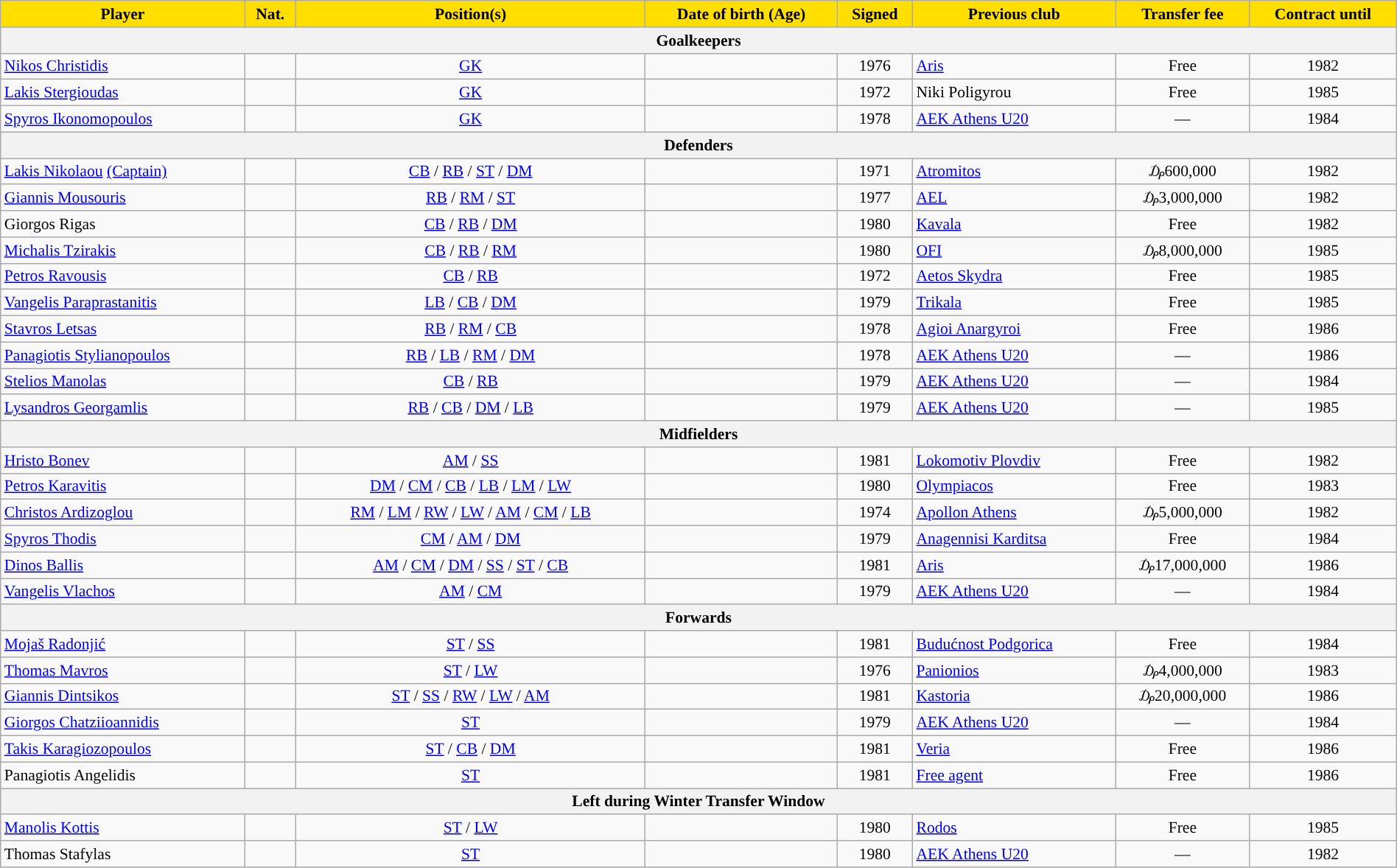<table class="wikitable" style="text-align:center; font-size:90%;width:100%;">
<tr>
<th style="background:#FFDE00">Player</th>
<th style="background:#FFDE00">Nat.</th>
<th style="background:#FFDE00">Position(s)</th>
<th style="background:#FFDE00">Date of birth (Age)</th>
<th style="background:#FFDE00">Signed</th>
<th style="background:#FFDE00">Previous club</th>
<th style="background:#FFDE00">Transfer fee</th>
<th style="background:#FFDE00">Contract until</th>
</tr>
<tr>
<th colspan="8">Goalkeepers</th>
</tr>
<tr>
<td align=left><a href='#'>Nikos Christidis</a></td>
<td></td>
<td><a href='#'>GK</a></td>
<td></td>
<td>1976</td>
<td align=left> <a href='#'>Aris</a></td>
<td>Free</td>
<td>1982</td>
</tr>
<tr>
<td align=left><a href='#'>Lakis Stergioudas</a></td>
<td></td>
<td><a href='#'>GK</a></td>
<td></td>
<td>1972</td>
<td align=left> Niki Poligyrou</td>
<td>Free</td>
<td>1985</td>
</tr>
<tr>
<td align=left><a href='#'>Spyros Ikonomopoulos</a></td>
<td></td>
<td><a href='#'>GK</a></td>
<td></td>
<td>1978</td>
<td align=left> <a href='#'>AEK Athens U20</a></td>
<td>—</td>
<td>1984</td>
</tr>
<tr>
<th colspan="8">Defenders</th>
</tr>
<tr>
<td align=left><a href='#'>Lakis Nikolaou</a> <a href='#'>(Captain)</a></td>
<td></td>
<td><a href='#'>CB</a> / <a href='#'>RB</a> / <a href='#'>ST</a> / <a href='#'>DM</a></td>
<td></td>
<td>1971</td>
<td align=left> <a href='#'>Atromitos</a></td>
<td>₯600,000</td>
<td>1982</td>
</tr>
<tr>
<td align=left><a href='#'>Giannis Mousouris</a></td>
<td></td>
<td><a href='#'>RB</a> / <a href='#'>RM</a> / <a href='#'>ST</a></td>
<td></td>
<td>1977</td>
<td align=left> <a href='#'>AEL</a></td>
<td>₯3,000,000</td>
<td>1982</td>
</tr>
<tr>
<td align=left>Giorgos Rigas</td>
<td></td>
<td><a href='#'>CB</a> / <a href='#'>RB</a> / <a href='#'>DM</a></td>
<td></td>
<td>1980</td>
<td align=left> <a href='#'>Kavala</a></td>
<td>Free</td>
<td>1982</td>
</tr>
<tr>
<td align=left><a href='#'>Michalis Tzirakis</a></td>
<td></td>
<td><a href='#'>CB</a> / <a href='#'>RB</a> / <a href='#'>RM</a></td>
<td></td>
<td>1980</td>
<td align=left> <a href='#'>OFI</a></td>
<td>₯8,000,000</td>
<td>1985</td>
</tr>
<tr>
<td align=left><a href='#'>Petros Ravousis</a></td>
<td></td>
<td><a href='#'>CB</a> / <a href='#'>RB</a></td>
<td></td>
<td>1972</td>
<td align=left> <a href='#'>Aetos Skydra</a></td>
<td>Free</td>
<td>1985</td>
</tr>
<tr>
<td align=left><a href='#'>Vangelis Paraprastanitis</a></td>
<td></td>
<td><a href='#'>LB</a> / <a href='#'>CB</a> / <a href='#'>DM</a></td>
<td></td>
<td>1979</td>
<td align=left> <a href='#'>Trikala</a></td>
<td>Free</td>
<td>1985</td>
</tr>
<tr>
<td align=left><a href='#'>Stavros Letsas</a></td>
<td></td>
<td><a href='#'>RB</a> / <a href='#'>RM</a> / <a href='#'>CB</a></td>
<td></td>
<td>1978</td>
<td align=left> <a href='#'>Agioi Anargyroi</a></td>
<td>Free</td>
<td>1986</td>
</tr>
<tr>
<td align=left><a href='#'>Panagiotis Stylianopoulos</a></td>
<td></td>
<td><a href='#'>RB</a> / <a href='#'>LB</a> / <a href='#'>RM</a> / <a href='#'>DM</a></td>
<td></td>
<td>1978</td>
<td align=left> <a href='#'>AEK Athens U20</a></td>
<td>—</td>
<td>1986</td>
</tr>
<tr>
<td align=left><a href='#'>Stelios Manolas</a></td>
<td></td>
<td><a href='#'>CB</a> / <a href='#'>RB</a></td>
<td></td>
<td>1979</td>
<td align=left> <a href='#'>AEK Athens U20</a></td>
<td>—</td>
<td>1984</td>
</tr>
<tr>
<td align=left><a href='#'>Lysandros Georgamlis</a></td>
<td></td>
<td><a href='#'>RB</a> / <a href='#'>CB</a> / <a href='#'>DM</a> / <a href='#'>LB</a></td>
<td></td>
<td>1979</td>
<td align=left> <a href='#'>AEK Athens U20</a></td>
<td>—</td>
<td>1985</td>
</tr>
<tr>
<th colspan="8">Midfielders</th>
</tr>
<tr>
<td align=left><a href='#'>Hristo Bonev</a></td>
<td></td>
<td><a href='#'>AM</a> / <a href='#'>SS</a></td>
<td></td>
<td>1981</td>
<td align=left> <a href='#'>Lokomotiv Plovdiv</a></td>
<td>Free</td>
<td>1982</td>
</tr>
<tr>
<td align=left><a href='#'>Petros Karavitis</a></td>
<td></td>
<td><a href='#'>DM</a> / <a href='#'>CM</a> / <a href='#'>CB</a> / <a href='#'>LB</a> / <a href='#'>LM</a> / <a href='#'>LW</a></td>
<td></td>
<td>1980</td>
<td align=left> <a href='#'>Olympiacos</a></td>
<td>Free</td>
<td>1983</td>
</tr>
<tr>
<td align=left><a href='#'>Christos Ardizoglou</a></td>
<td></td>
<td><a href='#'>RM</a> / <a href='#'>LM</a> / <a href='#'>RW</a> / <a href='#'>LW</a>  / <a href='#'>AM</a> / <a href='#'>CM</a> / <a href='#'>LB</a></td>
<td></td>
<td>1974</td>
<td align=left> <a href='#'>Apollon Athens</a></td>
<td>₯5,000,000</td>
<td>1982</td>
</tr>
<tr>
<td align=left><a href='#'>Spyros Thodis</a></td>
<td></td>
<td><a href='#'>CM</a> / <a href='#'>AM</a> / <a href='#'>DM</a></td>
<td></td>
<td>1979</td>
<td align=left> <a href='#'>Anagennisi Karditsa</a></td>
<td>Free</td>
<td>1984</td>
</tr>
<tr>
<td align=left><a href='#'>Dinos Ballis</a></td>
<td></td>
<td><a href='#'>AM</a> / <a href='#'>CM</a> / <a href='#'>DM</a> / <a href='#'>SS</a> / <a href='#'>ST</a> / <a href='#'>CB</a></td>
<td></td>
<td>1981</td>
<td align=left> <a href='#'>Aris</a></td>
<td>₯17,000,000</td>
<td>1986</td>
</tr>
<tr>
<td align=left><a href='#'>Vangelis Vlachos</a></td>
<td></td>
<td><a href='#'>AM</a> / <a href='#'>CM</a></td>
<td></td>
<td>1979</td>
<td align=left> <a href='#'>AEK Athens U20</a></td>
<td>—</td>
<td>1984</td>
</tr>
<tr>
<th colspan="8">Forwards</th>
</tr>
<tr>
<td align=left><a href='#'>Mojaš Radonjić</a></td>
<td></td>
<td><a href='#'>ST</a> / <a href='#'>SS</a></td>
<td></td>
<td>1981</td>
<td align=left> <a href='#'>Budućnost Podgorica</a></td>
<td>Free</td>
<td>1984</td>
</tr>
<tr>
<td align=left><a href='#'>Thomas Mavros</a></td>
<td></td>
<td><a href='#'>ST</a> / <a href='#'>LW</a></td>
<td></td>
<td>1976</td>
<td align=left> <a href='#'>Panionios</a></td>
<td>₯4,000,000</td>
<td>1983</td>
</tr>
<tr>
<td align=left><a href='#'>Giannis Dintsikos</a></td>
<td></td>
<td><a href='#'>ST</a> / <a href='#'>SS</a> / <a href='#'>RW</a> / <a href='#'>LW</a> / <a href='#'>AM</a></td>
<td></td>
<td>1981</td>
<td align=left> <a href='#'>Kastoria</a></td>
<td>₯20,000,000</td>
<td>1986</td>
</tr>
<tr>
<td align=left><a href='#'>Giorgos Chatziioannidis</a></td>
<td></td>
<td><a href='#'>ST</a></td>
<td></td>
<td>1979</td>
<td align=left> <a href='#'>AEK Athens U20</a></td>
<td>—</td>
<td>1984</td>
</tr>
<tr>
<td align=left><a href='#'>Takis Karagiozopoulos</a></td>
<td></td>
<td><a href='#'>ST</a> / <a href='#'>CB</a> / <a href='#'>DM</a></td>
<td></td>
<td>1981</td>
<td align=left> <a href='#'>Veria</a></td>
<td>Free</td>
<td>1986</td>
</tr>
<tr>
<td align=left>Panagiotis Angelidis</td>
<td></td>
<td><a href='#'>ST</a></td>
<td></td>
<td>1981</td>
<td align=left><a href='#'>Free agent</a></td>
<td>Free</td>
<td>1986</td>
</tr>
<tr>
<th colspan="8">Left during Winter Transfer Window</th>
</tr>
<tr>
<td align=left><a href='#'>Manolis Kottis</a></td>
<td></td>
<td><a href='#'>ST</a> / <a href='#'>LW</a></td>
<td></td>
<td>1980</td>
<td align=left> <a href='#'>Rodos</a></td>
<td>Free</td>
<td>1985</td>
</tr>
<tr>
<td align=left>Thomas Stafylas</td>
<td></td>
<td><a href='#'>ST</a></td>
<td></td>
<td>1980</td>
<td align=left> <a href='#'>AEK Athens U20</a></td>
<td>—</td>
<td>1982</td>
</tr>
</table>
